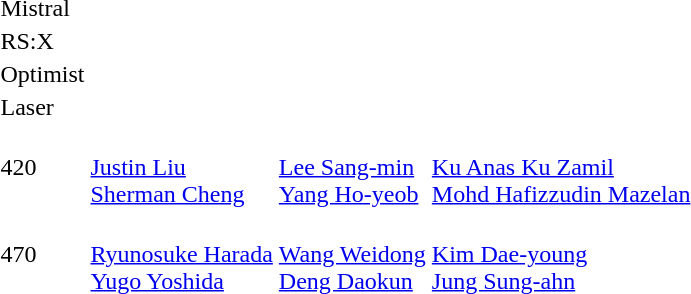<table>
<tr>
<td>Mistral<br></td>
<td></td>
<td></td>
<td></td>
</tr>
<tr>
<td>RS:X<br></td>
<td></td>
<td></td>
<td></td>
</tr>
<tr>
<td>Optimist<br></td>
<td></td>
<td></td>
<td></td>
</tr>
<tr>
<td>Laser<br></td>
<td></td>
<td></td>
<td></td>
</tr>
<tr>
<td>420<br></td>
<td><br><a href='#'>Justin Liu</a><br><a href='#'>Sherman Cheng</a></td>
<td><br><a href='#'>Lee Sang-min</a><br><a href='#'>Yang Ho-yeob</a></td>
<td><br><a href='#'>Ku Anas Ku Zamil</a><br><a href='#'>Mohd Hafizzudin Mazelan</a></td>
</tr>
<tr>
<td>470<br></td>
<td><br><a href='#'>Ryunosuke Harada</a><br><a href='#'>Yugo Yoshida</a></td>
<td><br><a href='#'>Wang Weidong</a><br><a href='#'>Deng Daokun</a></td>
<td><br><a href='#'>Kim Dae-young</a><br><a href='#'>Jung Sung-ahn</a></td>
</tr>
</table>
